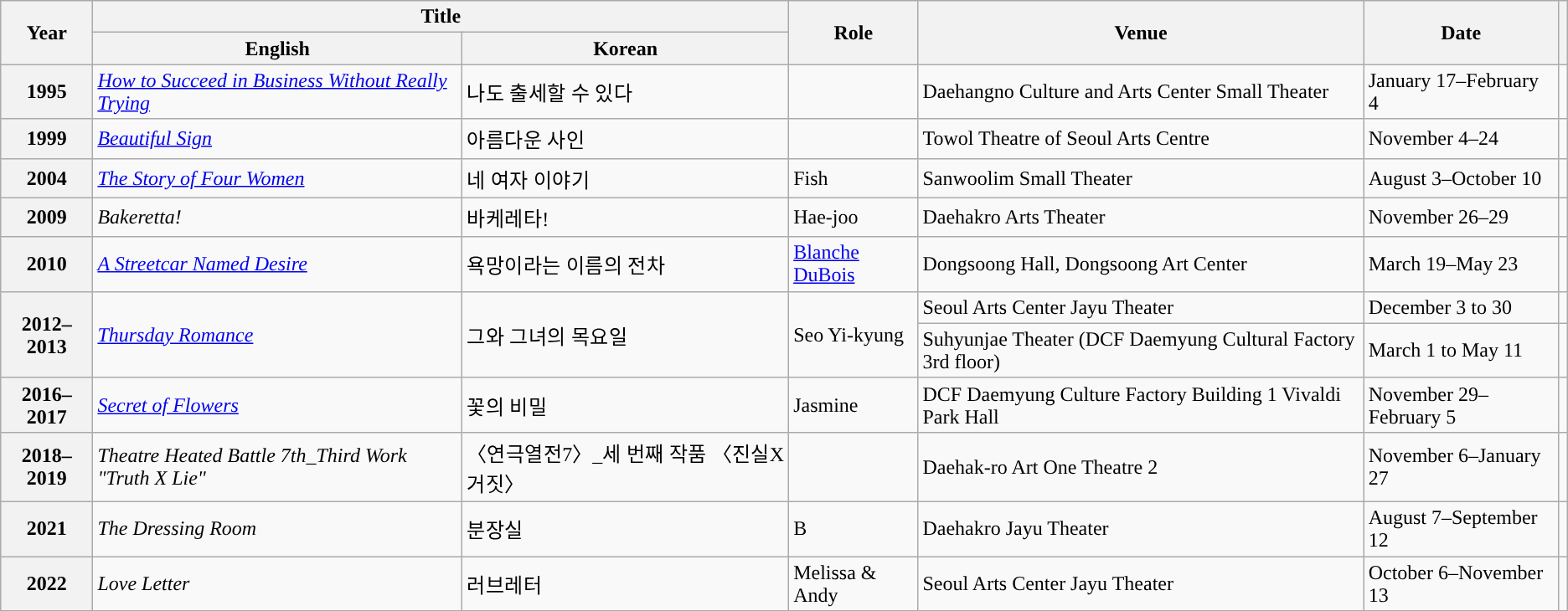<table class="wikitable sortable plainrowheaders" style="text-align:left; font-size:100%;">
<tr>
<th scope="col" rowspan="2">Year</th>
<th scope="col" colspan="2">Title</th>
<th rowspan="2" scope="col">Role</th>
<th rowspan="2" scope="col" class="unsortable">Venue</th>
<th scope="col" rowspan="2">Date</th>
<th rowspan="2" scope="col" class="unsortable"></th>
</tr>
<tr>
<th>English</th>
<th>Korean</th>
</tr>
<tr>
<th scope="row">1995</th>
<td><em><a href='#'>How to Succeed in Business Without Really Trying</a></em></td>
<td>나도 출세할 수 있다</td>
<td></td>
<td>Daehangno Culture and Arts Center Small Theater</td>
<td>January  17–February 4</td>
<td></td>
</tr>
<tr>
<th scope="row">1999</th>
<td><em><a href='#'>Beautiful Sign</a></em></td>
<td>아름다운 사인</td>
<td></td>
<td>Towol Theatre of Seoul Arts Centre</td>
<td>November 4–24</td>
<td></td>
</tr>
<tr>
<th scope="row">2004</th>
<td><em><a href='#'>The Story of Four Women</a></em></td>
<td>네 여자 이야기</td>
<td>Fish</td>
<td>Sanwoolim Small Theater</td>
<td>August 3–October 10</td>
<td></td>
</tr>
<tr>
<th scope="row">2009</th>
<td><em>Bakeretta!</em></td>
<td>바케레타!</td>
<td>Hae-joo</td>
<td>Daehakro Arts Theater</td>
<td>November 26–29</td>
<td></td>
</tr>
<tr>
<th scope="row">2010</th>
<td><em><a href='#'>A Streetcar Named Desire</a></em></td>
<td>욕망이라는 이름의 전차</td>
<td><a href='#'>Blanche DuBois</a></td>
<td>Dongsoong Hall, Dongsoong Art Center</td>
<td>March 19–May 23</td>
<td></td>
</tr>
<tr>
<th scope="row" rowspan="2">2012–2013</th>
<td rowspan="2"><em><a href='#'>Thursday Romance</a></em></td>
<td rowspan="2">그와 그녀의 목요일</td>
<td rowspan="2">Seo Yi-kyung</td>
<td>Seoul Arts Center Jayu Theater</td>
<td>December 3 to 30</td>
<td style="text-align:center"></td>
</tr>
<tr>
<td>Suhyunjae Theater (DCF Daemyung Cultural Factory 3rd floor)</td>
<td>March 1 to May 11</td>
<td style="text-align:center"></td>
</tr>
<tr>
<th scope="row">2016–2017</th>
<td><em><a href='#'>Secret of Flowers</a></em></td>
<td>꽃의 비밀</td>
<td>Jasmine</td>
<td>DCF Daemyung Culture Factory Building 1 Vivaldi Park Hall</td>
<td>November 29–February 5</td>
<td></td>
</tr>
<tr>
<th scope="row">2018–2019</th>
<td><em>Theatre Heated Battle 7th_Third Work "Truth X Lie"</em></td>
<td>〈연극열전7〉_세 번째 작품 〈진실X거짓〉</td>
<td></td>
<td>Daehak-ro Art One Theatre 2</td>
<td>November 6–January 27</td>
<td></td>
</tr>
<tr>
<th scope="row">2021</th>
<td><em>The Dressing Room</em></td>
<td>분장실</td>
<td>B</td>
<td>Daehakro Jayu Theater</td>
<td>August 7–September 12</td>
<td></td>
</tr>
<tr>
<th scope="row">2022</th>
<td><em>Love Letter</em></td>
<td>러브레터</td>
<td>Melissa & Andy</td>
<td>Seoul Arts Center Jayu Theater</td>
<td>October 6–November 13</td>
<td></td>
</tr>
</table>
